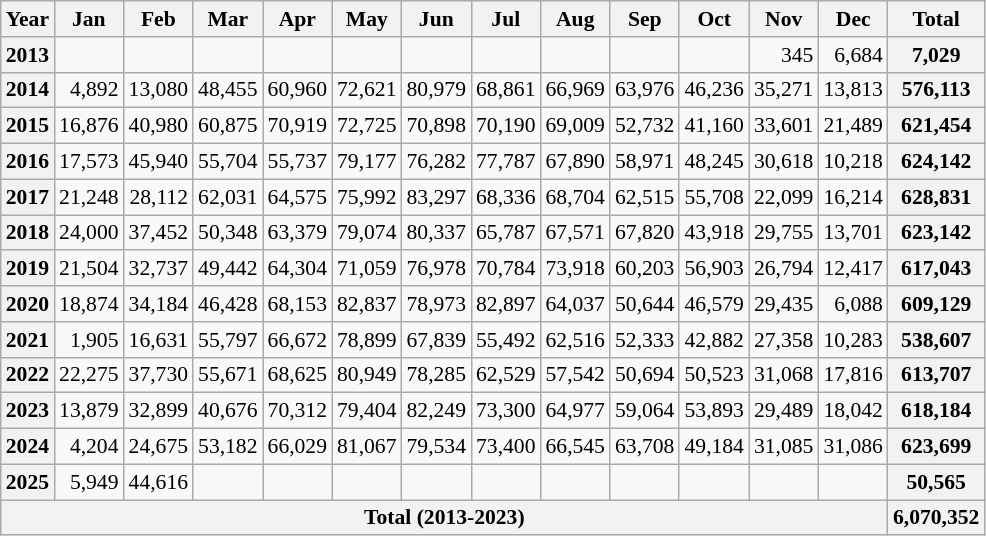<table class=wikitable style="text-align:right; font-size:0.9em;">
<tr>
<th>Year</th>
<th>Jan</th>
<th>Feb</th>
<th>Mar</th>
<th>Apr</th>
<th>May</th>
<th>Jun</th>
<th>Jul</th>
<th>Aug</th>
<th>Sep</th>
<th>Oct</th>
<th>Nov</th>
<th>Dec</th>
<th>Total</th>
</tr>
<tr>
<th>2013</th>
<td></td>
<td></td>
<td></td>
<td></td>
<td></td>
<td></td>
<td></td>
<td></td>
<td></td>
<td></td>
<td>345</td>
<td>6,684</td>
<th>7,029</th>
</tr>
<tr>
<th>2014</th>
<td>4,892</td>
<td>13,080</td>
<td>48,455</td>
<td>60,960</td>
<td>72,621</td>
<td>80,979</td>
<td>68,861</td>
<td>66,969</td>
<td>63,976</td>
<td>46,236</td>
<td>35,271</td>
<td>13,813</td>
<th>576,113</th>
</tr>
<tr>
<th>2015</th>
<td>16,876</td>
<td>40,980</td>
<td>60,875</td>
<td>70,919</td>
<td>72,725</td>
<td>70,898</td>
<td>70,190</td>
<td>69,009</td>
<td>52,732</td>
<td>41,160</td>
<td>33,601</td>
<td>21,489</td>
<th>621,454</th>
</tr>
<tr>
<th>2016</th>
<td>17,573</td>
<td>45,940</td>
<td>55,704</td>
<td>55,737</td>
<td>79,177</td>
<td>76,282</td>
<td>77,787</td>
<td>67,890</td>
<td>58,971</td>
<td>48,245</td>
<td>30,618</td>
<td>10,218</td>
<th>624,142</th>
</tr>
<tr>
<th>2017</th>
<td>21,248</td>
<td>28,112</td>
<td>62,031</td>
<td>64,575</td>
<td>75,992</td>
<td>83,297</td>
<td>68,336</td>
<td>68,704</td>
<td>62,515</td>
<td>55,708</td>
<td>22,099</td>
<td>16,214</td>
<th>628,831</th>
</tr>
<tr>
<th>2018</th>
<td>24,000</td>
<td>37,452</td>
<td>50,348</td>
<td>63,379</td>
<td>79,074</td>
<td>80,337</td>
<td>65,787</td>
<td>67,571</td>
<td>67,820</td>
<td>43,918</td>
<td>29,755</td>
<td>13,701</td>
<th>623,142</th>
</tr>
<tr>
<th>2019</th>
<td>21,504</td>
<td>32,737</td>
<td>49,442</td>
<td>64,304</td>
<td>71,059</td>
<td>76,978</td>
<td>70,784</td>
<td>73,918</td>
<td>60,203</td>
<td>56,903</td>
<td>26,794</td>
<td>12,417</td>
<th>617,043</th>
</tr>
<tr>
<th>2020</th>
<td>18,874</td>
<td>34,184</td>
<td>46,428</td>
<td>68,153</td>
<td>82,837</td>
<td>78,973</td>
<td>82,897</td>
<td>64,037</td>
<td>50,644</td>
<td>46,579</td>
<td>29,435</td>
<td>6,088</td>
<th>609,129</th>
</tr>
<tr>
<th>2021</th>
<td>1,905</td>
<td>16,631</td>
<td>55,797</td>
<td>66,672</td>
<td>78,899</td>
<td>67,839</td>
<td>55,492</td>
<td>62,516</td>
<td>52,333</td>
<td>42,882</td>
<td>27,358</td>
<td>10,283</td>
<th>538,607</th>
</tr>
<tr>
<th>2022</th>
<td>22,275</td>
<td>37,730</td>
<td>55,671</td>
<td>68,625</td>
<td>80,949</td>
<td>78,285</td>
<td>62,529</td>
<td>57,542</td>
<td>50,694</td>
<td>50,523</td>
<td>31,068</td>
<td>17,816</td>
<th>613,707</th>
</tr>
<tr>
<th>2023</th>
<td>13,879</td>
<td>32,899</td>
<td>40,676</td>
<td>70,312</td>
<td>79,404</td>
<td>82,249</td>
<td>73,300</td>
<td>64,977</td>
<td>59,064</td>
<td>53,893</td>
<td>29,489</td>
<td>18,042</td>
<th>618,184</th>
</tr>
<tr>
<th>2024</th>
<td>4,204</td>
<td>24,675</td>
<td>53,182</td>
<td>66,029</td>
<td>81,067</td>
<td>79,534</td>
<td>73,400</td>
<td>66,545</td>
<td>63,708</td>
<td>49,184</td>
<td>31,085</td>
<td>31,086</td>
<th>623,699</th>
</tr>
<tr>
<th>2025</th>
<td>5,949</td>
<td>44,616</td>
<td></td>
<td></td>
<td></td>
<td></td>
<td></td>
<td></td>
<td></td>
<td></td>
<td></td>
<td></td>
<th>50,565</th>
</tr>
<tr>
<th colspan=13>Total (2013-2023)</th>
<th>6,070,352</th>
</tr>
</table>
